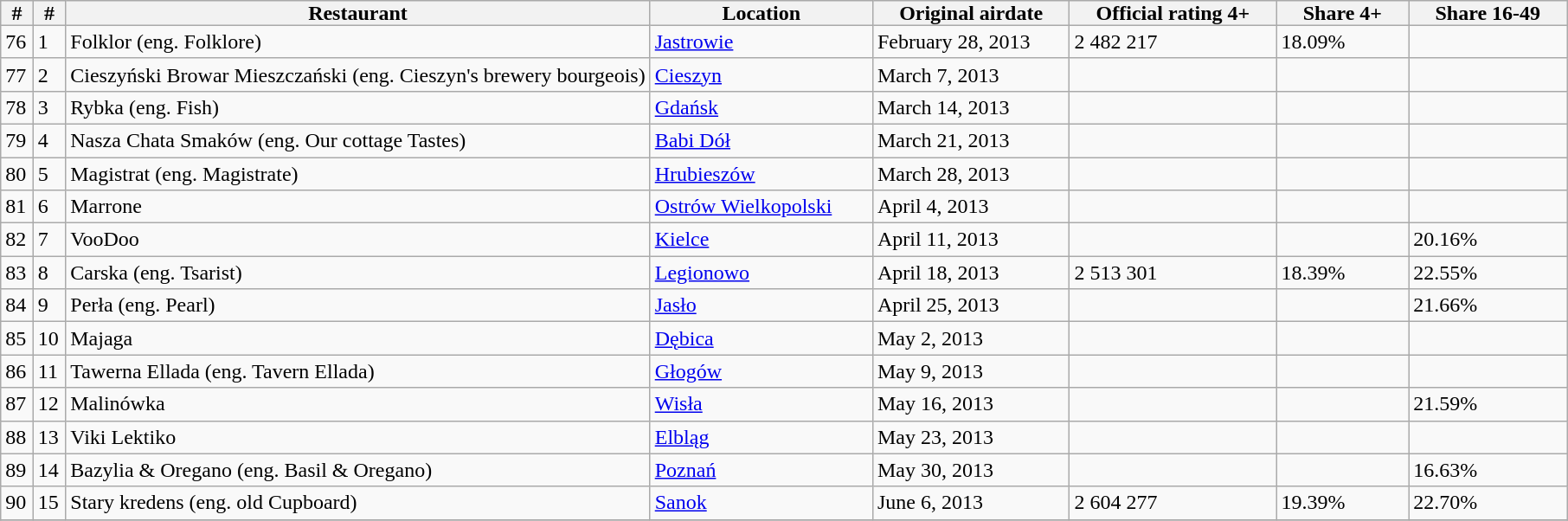<table class=wikitable>
<tr>
<th style="padding: 0px 8px">#</th>
<th style="padding: 0px 8px">#</th>
<th style="padding: 0px 35px">Restaurant</th>
<th style="padding: 0px 55px">Location</th>
<th style="padding: 0px 20px">Original airdate</th>
<th style="padding: 0px 20px">Official rating 4+</th>
<th style="padding: 0px 20px">Share 4+</th>
<th style="padding: 0px 20px">Share 16-49</th>
</tr>
<tr>
<td>76</td>
<td>1</td>
<td>Folklor (eng. Folklore)</td>
<td><a href='#'>Jastrowie</a></td>
<td>February 28, 2013</td>
<td>2 482 217</td>
<td>18.09%</td>
<td></td>
</tr>
<tr>
<td>77</td>
<td>2</td>
<td>Cieszyński Browar Mieszczański (eng. Cieszyn's brewery bourgeois)</td>
<td><a href='#'>Cieszyn</a></td>
<td>March 7, 2013</td>
<td></td>
<td></td>
<td></td>
</tr>
<tr>
<td>78</td>
<td>3</td>
<td>Rybka (eng. Fish)</td>
<td><a href='#'>Gdańsk</a></td>
<td>March 14, 2013</td>
<td></td>
<td></td>
<td></td>
</tr>
<tr>
<td>79</td>
<td>4</td>
<td>Nasza Chata Smaków (eng. Our cottage Tastes) </td>
<td><a href='#'>Babi Dół</a></td>
<td>March 21, 2013</td>
<td></td>
<td></td>
<td></td>
</tr>
<tr>
<td>80</td>
<td>5</td>
<td>Magistrat (eng. Magistrate)</td>
<td><a href='#'>Hrubieszów</a></td>
<td>March 28, 2013</td>
<td></td>
<td></td>
<td></td>
</tr>
<tr>
<td>81</td>
<td>6</td>
<td>Marrone </td>
<td><a href='#'>Ostrów Wielkopolski</a></td>
<td>April 4, 2013</td>
<td></td>
<td></td>
<td></td>
</tr>
<tr>
<td>82</td>
<td>7</td>
<td>VooDoo </td>
<td><a href='#'>Kielce</a></td>
<td>April 11, 2013</td>
<td></td>
<td></td>
<td>20.16%</td>
</tr>
<tr>
<td>83</td>
<td>8</td>
<td>Carska (eng. Tsarist)</td>
<td><a href='#'>Legionowo</a></td>
<td>April 18, 2013</td>
<td>2 513 301</td>
<td>18.39%</td>
<td>22.55%</td>
</tr>
<tr>
<td>84</td>
<td>9</td>
<td>Perła (eng. Pearl) </td>
<td><a href='#'>Jasło</a></td>
<td>April 25, 2013</td>
<td></td>
<td></td>
<td>21.66%</td>
</tr>
<tr>
<td>85</td>
<td>10</td>
<td>Majaga </td>
<td><a href='#'>Dębica</a></td>
<td>May 2, 2013</td>
<td></td>
<td></td>
<td></td>
</tr>
<tr>
<td>86</td>
<td>11</td>
<td>Tawerna Ellada (eng. Tavern Ellada) </td>
<td><a href='#'>Głogów</a></td>
<td>May 9, 2013</td>
<td></td>
<td></td>
<td></td>
</tr>
<tr>
<td>87</td>
<td>12</td>
<td>Malinówka</td>
<td><a href='#'>Wisła</a></td>
<td>May 16, 2013</td>
<td></td>
<td></td>
<td>21.59%</td>
</tr>
<tr>
<td>88</td>
<td>13</td>
<td>Viki Lektiko </td>
<td><a href='#'>Elbląg</a></td>
<td>May 23, 2013</td>
<td></td>
<td></td>
<td></td>
</tr>
<tr>
<td>89</td>
<td>14</td>
<td>Bazylia & Oregano (eng. Basil & Oregano)</td>
<td><a href='#'>Poznań</a></td>
<td>May 30, 2013</td>
<td></td>
<td></td>
<td>16.63%</td>
</tr>
<tr>
<td>90</td>
<td>15</td>
<td>Stary kredens (eng. old Cupboard)</td>
<td><a href='#'>Sanok</a></td>
<td>June 6, 2013</td>
<td>2 604 277</td>
<td>19.39%</td>
<td>22.70%</td>
</tr>
<tr>
</tr>
</table>
